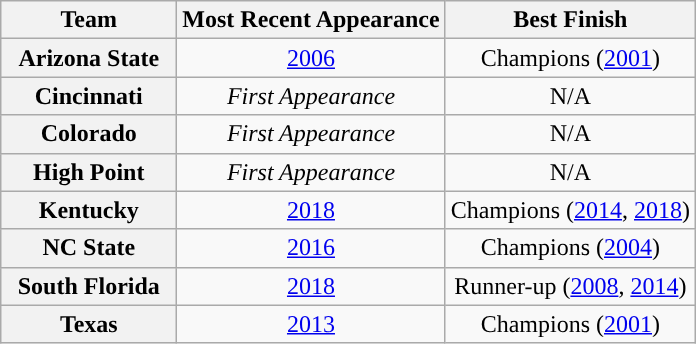<table class="wikitable">
<tr>
<th>Team</th>
<th>Most Recent Appearance</th>
<th>Best Finish</th>
</tr>
<tr style="text-align:center;">
<th width="75">Arizona State</th>
<td><a href='#'>2006</a></td>
<td>Champions (<a href='#'>2001</a>)</td>
</tr>
<tr style="text-align:center;">
<th width="75">Cincinnati</th>
<td><em>First Appearance</em></td>
<td>N/A</td>
</tr>
<tr style="text-align:center;">
<th width="75">Colorado</th>
<td><em>First Appearance</em></td>
<td>N/A</td>
</tr>
<tr style="text-align:center;">
<th width="75">High Point</th>
<td><em>First Appearance</em></td>
<td>N/A</td>
</tr>
<tr style="text-align:center;">
<th width="75">Kentucky</th>
<td><a href='#'>2018</a></td>
<td>Champions (<a href='#'>2014</a>, <a href='#'>2018</a>)</td>
</tr>
<tr style="text-align:center;">
<th width="75">NC State</th>
<td><a href='#'>2016</a></td>
<td>Champions (<a href='#'>2004</a>)</td>
</tr>
<tr style="text-align:center;">
<th width="110">South Florida</th>
<td><a href='#'>2018</a></td>
<td>Runner-up (<a href='#'>2008</a>, <a href='#'>2014</a>)</td>
</tr>
<tr style="text-align:center;">
<th width="75">Texas</th>
<td><a href='#'>2013</a></td>
<td>Champions (<a href='#'>2001</a>)</td>
</tr>
</table>
